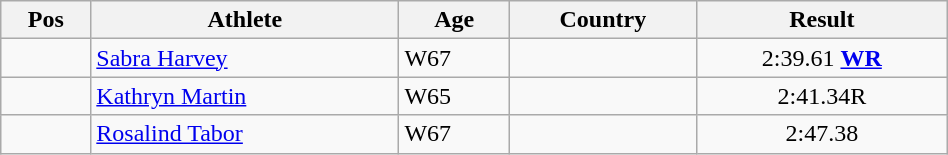<table class="wikitable"  style="text-align:center; width:50%;">
<tr>
<th>Pos</th>
<th>Athlete</th>
<th>Age</th>
<th>Country</th>
<th>Result</th>
</tr>
<tr>
<td align=center></td>
<td align=left><a href='#'>Sabra Harvey</a></td>
<td align=left>W67</td>
<td align=left></td>
<td>2:39.61  <strong><a href='#'>WR</a></strong></td>
</tr>
<tr>
<td align=center></td>
<td align=left><a href='#'>Kathryn Martin</a></td>
<td align=left>W65</td>
<td align=left></td>
<td>2:41.34R</td>
</tr>
<tr>
<td align=center></td>
<td align=left><a href='#'>Rosalind Tabor</a></td>
<td align=left>W67</td>
<td align=left></td>
<td>2:47.38</td>
</tr>
</table>
